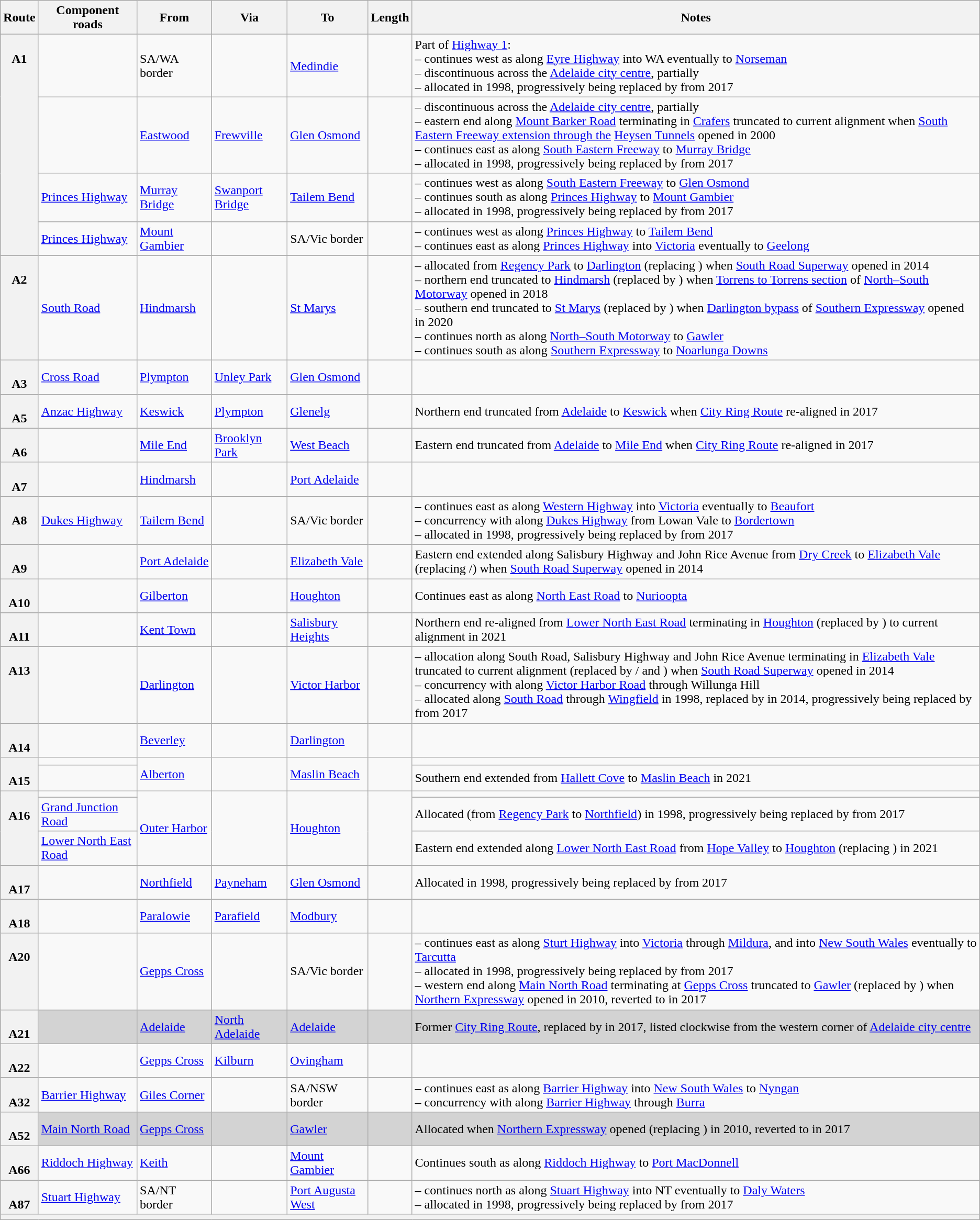<table class="wikitable sortable">
<tr>
<th scope="col">Route</th>
<th scope="col">Component roads</th>
<th scope="col">From</th>
<th scope="col">Via</th>
<th scope="col">To</th>
<th scope="col">Length</th>
<th scope="col">Notes</th>
</tr>
<tr>
<th rowspan="4" style="vertical-align:top; white-space:nowrap;"><br>A1</th>
<td></td>
<td>SA/WA border</td>
<td></td>
<td><a href='#'>Medindie</a></td>
<td></td>
<td>Part of <a href='#'>Highway 1</a>:<br>– continues west as  along <a href='#'>Eyre Highway</a> into WA eventually to <a href='#'>Norseman</a><br>– discontinuous across the <a href='#'>Adelaide city centre</a>, partially <br>– allocated  in 1998, progressively being replaced by  from 2017</td>
</tr>
<tr>
<td></td>
<td><a href='#'>Eastwood</a></td>
<td><a href='#'>Frewville</a></td>
<td><a href='#'>Glen Osmond</a></td>
<td></td>
<td>– discontinuous across the <a href='#'>Adelaide city centre</a>, partially <br>– eastern end along <a href='#'>Mount Barker Road</a> terminating in <a href='#'>Crafers</a> truncated to current alignment when <a href='#'>South Eastern Freeway extension through the</a> <a href='#'>Heysen Tunnels</a> opened in 2000<br>– continues east as  along <a href='#'>South Eastern Freeway</a> to <a href='#'>Murray Bridge</a><br>– allocated  in 1998, progressively being replaced by  from 2017</td>
</tr>
<tr>
<td><a href='#'>Princes Highway</a></td>
<td><a href='#'>Murray Bridge</a></td>
<td><a href='#'>Swanport Bridge</a></td>
<td><a href='#'>Tailem Bend</a></td>
<td></td>
<td>– continues west as  along <a href='#'>South Eastern Freeway</a> to <a href='#'>Glen Osmond</a><br>– continues south as  along <a href='#'>Princes Highway</a> to <a href='#'>Mount Gambier</a><br>– allocated  in 1998, progressively being replaced by  from 2017</td>
</tr>
<tr>
<td><a href='#'>Princes Highway</a></td>
<td><a href='#'>Mount Gambier</a></td>
<td></td>
<td>SA/Vic border</td>
<td></td>
<td>– continues west as  along <a href='#'>Princes Highway</a> to <a href='#'>Tailem Bend</a><br>– continues east as  along <a href='#'>Princes Highway</a> into <a href='#'>Victoria</a> eventually to <a href='#'>Geelong</a></td>
</tr>
<tr>
<th style="vertical-align:top; white-space:nowrap;"><br>A2</th>
<td><a href='#'>South Road</a></td>
<td><a href='#'>Hindmarsh</a></td>
<td></td>
<td><a href='#'>St Marys</a></td>
<td></td>
<td>– allocated from <a href='#'>Regency Park</a> to <a href='#'>Darlington</a> (replacing ) when <a href='#'>South Road Superway</a> opened in 2014<br>– northern end truncated to <a href='#'>Hindmarsh</a> (replaced by ) when <a href='#'>Torrens to Torrens section</a> of <a href='#'>North–South Motorway</a> opened in 2018<br>– southern end truncated to <a href='#'>St Marys</a> (replaced by ) when <a href='#'>Darlington bypass</a> of <a href='#'>Southern Expressway</a> opened in 2020<br>– continues north as  along <a href='#'>North–South Motorway</a> to <a href='#'>Gawler</a><br>– continues south as  along <a href='#'>Southern Expressway</a> to <a href='#'>Noarlunga Downs</a></td>
</tr>
<tr>
<th style="vertical-align:top; white-space:nowrap;"><br>A3</th>
<td><a href='#'>Cross Road</a></td>
<td><a href='#'>Plympton</a></td>
<td><a href='#'>Unley Park</a></td>
<td><a href='#'>Glen Osmond</a></td>
<td></td>
<td></td>
</tr>
<tr>
<th style="vertical-align:top; white-space:nowrap;"><br>A5</th>
<td><a href='#'>Anzac Highway</a></td>
<td><a href='#'>Keswick</a></td>
<td><a href='#'>Plympton</a></td>
<td><a href='#'>Glenelg</a></td>
<td></td>
<td>Northern end truncated from <a href='#'>Adelaide</a> to <a href='#'>Keswick</a> when  <a href='#'>City Ring Route</a> re-aligned in 2017</td>
</tr>
<tr>
<th style="vertical-align:top; white-space:nowrap;"><br>A6</th>
<td></td>
<td><a href='#'>Mile End</a></td>
<td><a href='#'>Brooklyn Park</a></td>
<td><a href='#'>West Beach</a></td>
<td></td>
<td>Eastern end truncated from <a href='#'>Adelaide</a> to <a href='#'>Mile End</a> when  <a href='#'>City Ring Route</a> re-aligned in 2017</td>
</tr>
<tr>
<th style="vertical-align:top; white-space:nowrap;"><br>A7</th>
<td></td>
<td><a href='#'>Hindmarsh</a></td>
<td></td>
<td><a href='#'>Port Adelaide</a></td>
<td></td>
<td></td>
</tr>
<tr>
<th style="vertical-align:top; white-space:nowrap;"><br>A8</th>
<td><a href='#'>Dukes Highway</a></td>
<td><a href='#'>Tailem Bend</a></td>
<td></td>
<td>SA/Vic border</td>
<td></td>
<td>– continues east as  along <a href='#'>Western Highway</a> into <a href='#'>Victoria</a> eventually to <a href='#'>Beaufort</a><br>– concurrency with  along <a href='#'>Dukes Highway</a> from Lowan Vale to <a href='#'>Bordertown</a><br>– allocated  in 1998, progressively being replaced by  from 2017</td>
</tr>
<tr>
<th style="vertical-align:top; white-space:nowrap;"><br>A9</th>
<td></td>
<td><a href='#'>Port Adelaide</a></td>
<td></td>
<td><a href='#'>Elizabeth Vale</a></td>
<td></td>
<td>Eastern end extended along Salisbury Highway and John Rice Avenue from <a href='#'>Dry Creek</a> to <a href='#'>Elizabeth Vale</a> (replacing /) when <a href='#'>South Road Superway</a> opened in 2014</td>
</tr>
<tr>
<th style="vertical-align:top; white-space:nowrap;"><br>A10</th>
<td></td>
<td><a href='#'>Gilberton</a></td>
<td></td>
<td><a href='#'>Houghton</a></td>
<td></td>
<td>Continues east as  along <a href='#'>North East Road</a> to <a href='#'>Nurioopta</a></td>
</tr>
<tr>
<th style="vertical-align:top; white-space:nowrap;"><br>A11</th>
<td></td>
<td><a href='#'>Kent Town</a></td>
<td></td>
<td><a href='#'>Salisbury Heights</a></td>
<td></td>
<td>Northern end re-aligned from <a href='#'>Lower North East Road</a> terminating in <a href='#'>Houghton</a> (replaced by ) to current alignment in 2021</td>
</tr>
<tr>
<th style="vertical-align:top; white-space:nowrap;"><br>A13</th>
<td></td>
<td><a href='#'>Darlington</a></td>
<td></td>
<td><a href='#'>Victor Harbor</a></td>
<td></td>
<td>– allocation along South Road, Salisbury Highway and John Rice Avenue terminating in <a href='#'>Elizabeth Vale</a> truncated to current alignment (replaced by / and ) when <a href='#'>South Road Superway</a> opened in 2014<br>– concurrency with  along <a href='#'>Victor Harbor Road</a> through Willunga Hill<br>– allocated  along <a href='#'>South Road</a> through <a href='#'>Wingfield</a> in 1998, replaced by  in 2014, progressively being replaced by  from 2017</td>
</tr>
<tr>
<th style="vertical-align:top; white-space:nowrap;"><br>A14</th>
<td></td>
<td><a href='#'>Beverley</a></td>
<td></td>
<td><a href='#'>Darlington</a></td>
<td></td>
<td></td>
</tr>
<tr>
<th rowspan="2" style="vertical-align:top; white-space:nowrap;"><br>A15</th>
<td></td>
<td rowspan="2"><a href='#'>Alberton</a></td>
<td rowspan="2"></td>
<td rowspan="2"><a href='#'>Maslin Beach</a></td>
<td rowspan="2"></td>
<td></td>
</tr>
<tr>
<td></td>
<td>Southern end extended from <a href='#'>Hallett Cove</a> to <a href='#'>Maslin Beach</a> in 2021</td>
</tr>
<tr>
<th rowspan="3" style="vertical-align:top; white-space:nowrap;"><br>A16</th>
<td></td>
<td rowspan="3"><a href='#'>Outer Harbor</a></td>
<td rowspan="3"></td>
<td rowspan="3"><a href='#'>Houghton</a></td>
<td rowspan="3"></td>
<td></td>
</tr>
<tr>
<td><a href='#'>Grand Junction Road</a></td>
<td>Allocated  (from <a href='#'>Regency Park</a> to <a href='#'>Northfield</a>) in 1998, progressively being replaced by  from 2017</td>
</tr>
<tr>
<td><a href='#'>Lower North East Road</a></td>
<td>Eastern end extended along <a href='#'>Lower North East Road</a> from <a href='#'>Hope Valley</a> to <a href='#'>Houghton</a> (replacing ) in 2021</td>
</tr>
<tr>
<th style="vertical-align:top; white-space:nowrap;"><br>A17</th>
<td></td>
<td><a href='#'>Northfield</a></td>
<td><a href='#'>Payneham</a></td>
<td><a href='#'>Glen Osmond</a></td>
<td></td>
<td>Allocated  in 1998, progressively being replaced by  from 2017</td>
</tr>
<tr>
<th style="vertical-align:top; white-space:nowrap;"><br>A18</th>
<td></td>
<td><a href='#'>Paralowie</a></td>
<td><a href='#'>Parafield</a></td>
<td><a href='#'>Modbury</a></td>
<td></td>
<td></td>
</tr>
<tr>
<th style="vertical-align:top; white-space:nowrap;"><br>A20</th>
<td></td>
<td><a href='#'>Gepps Cross</a></td>
<td></td>
<td>SA/Vic border</td>
<td></td>
<td>– continues east as  along <a href='#'>Sturt Highway</a> into <a href='#'>Victoria</a> through <a href='#'>Mildura</a>, and into <a href='#'>New South Wales</a> eventually to <a href='#'>Tarcutta</a><br>– allocated  in 1998, progressively being replaced by  from 2017<br>– western end along <a href='#'>Main North Road</a> terminating at <a href='#'>Gepps Cross</a> truncated to <a href='#'>Gawler</a> (replaced by ) when <a href='#'>Northern Expressway</a> opened in 2010, reverted to  in 2017</td>
</tr>
<tr style="background:#d3d3d3;">
<th style="vertical-align:top; white-space:nowrap;"><br>A21</th>
<td></td>
<td><a href='#'>Adelaide</a></td>
<td><a href='#'>North Adelaide</a></td>
<td><a href='#'>Adelaide</a></td>
<td></td>
<td>Former <a href='#'>City Ring Route</a>, replaced by  in 2017, listed clockwise from the western corner of <a href='#'>Adelaide city centre</a></td>
</tr>
<tr>
<th style="vertical-align:top; white-space:nowrap;"><br>A22</th>
<td></td>
<td><a href='#'>Gepps Cross</a></td>
<td><a href='#'>Kilburn</a></td>
<td><a href='#'>Ovingham</a></td>
<td></td>
<td></td>
</tr>
<tr>
<th style="vertical-align:top; white-space:nowrap;"><br>A32</th>
<td><a href='#'>Barrier Highway</a></td>
<td><a href='#'>Giles Corner</a></td>
<td></td>
<td>SA/NSW border</td>
<td></td>
<td>– continues east as  along <a href='#'>Barrier Highway</a> into <a href='#'>New South Wales</a> to <a href='#'>Nyngan</a><br>– concurrency with  along <a href='#'>Barrier Highway</a> through <a href='#'>Burra</a></td>
</tr>
<tr style="background:#d3d3d3;">
<th style="vertical-align:top; white-space:nowrap;"><br>A52</th>
<td><a href='#'>Main North Road</a></td>
<td><a href='#'>Gepps Cross</a></td>
<td></td>
<td><a href='#'>Gawler</a></td>
<td></td>
<td>Allocated when <a href='#'>Northern Expressway</a> opened (replacing ) in 2010, reverted to  in 2017</td>
</tr>
<tr>
<th style="vertical-align:top; white-space:nowrap;"><br>A66</th>
<td><a href='#'>Riddoch Highway</a></td>
<td><a href='#'>Keith</a></td>
<td></td>
<td><a href='#'>Mount Gambier</a></td>
<td></td>
<td>Continues south as  along <a href='#'>Riddoch Highway</a> to <a href='#'>Port MacDonnell</a></td>
</tr>
<tr>
<th style="vertical-align:top; white-space:nowrap;"><br>A87</th>
<td><a href='#'>Stuart Highway</a></td>
<td>SA/NT border</td>
<td></td>
<td><a href='#'>Port Augusta West</a></td>
<td></td>
<td>– continues north as  along <a href='#'>Stuart Highway</a> into NT eventually to <a href='#'>Daly Waters</a><br>– allocated  in 1998, progressively being replaced by  from 2017</td>
</tr>
<tr>
<td colspan="7" style="text-align:center; background:#f2f2f2;"></td>
</tr>
</table>
